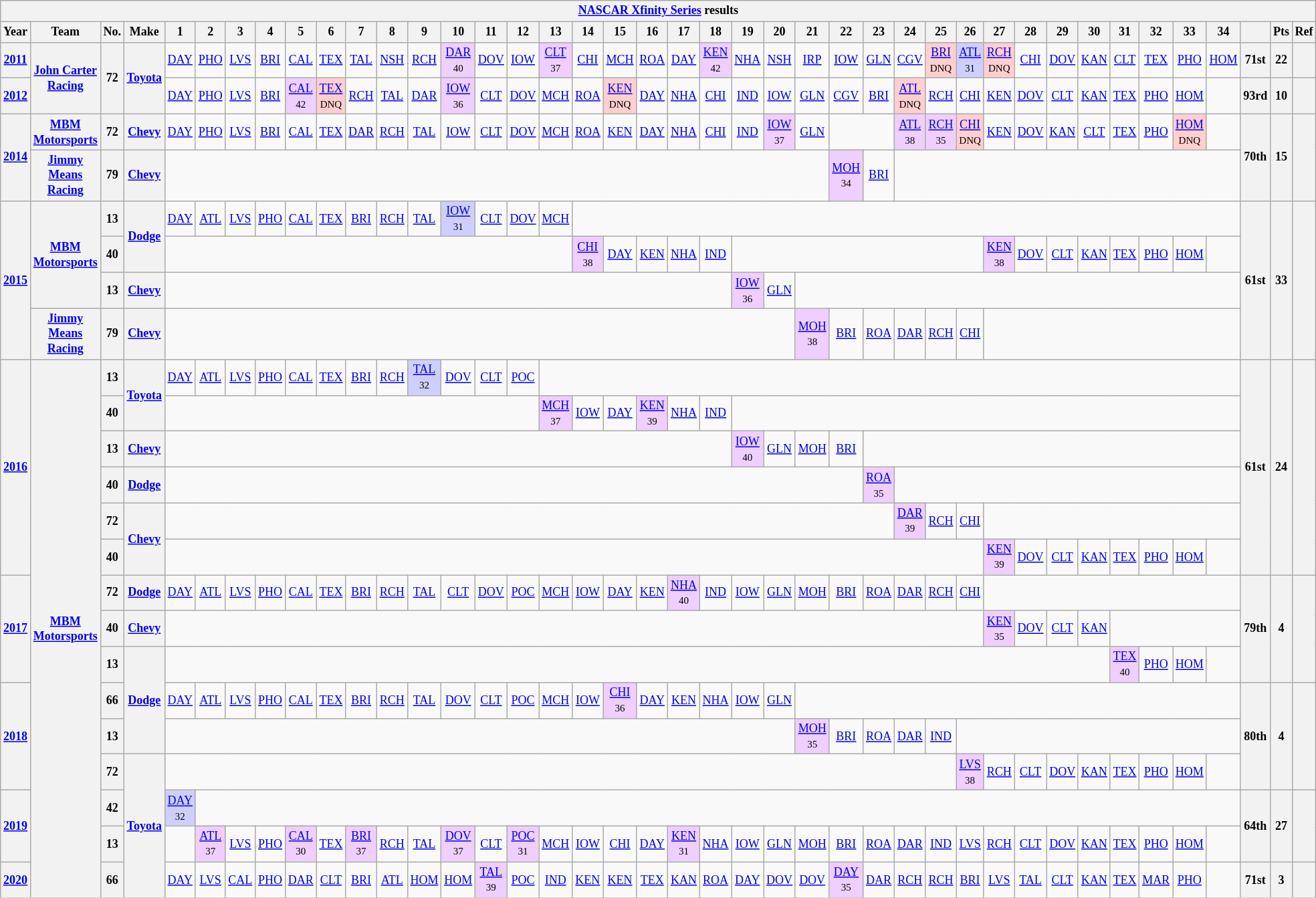<table class="wikitable" style="text-align:center; font-size:75%">
<tr>
<th colspan=42><a href='#'>NASCAR Xfinity Series</a> results</th>
</tr>
<tr>
<th>Year</th>
<th>Team</th>
<th>No.</th>
<th>Make</th>
<th>1</th>
<th>2</th>
<th>3</th>
<th>4</th>
<th>5</th>
<th>6</th>
<th>7</th>
<th>8</th>
<th>9</th>
<th>10</th>
<th>11</th>
<th>12</th>
<th>13</th>
<th>14</th>
<th>15</th>
<th>16</th>
<th>17</th>
<th>18</th>
<th>19</th>
<th>20</th>
<th>21</th>
<th>22</th>
<th>23</th>
<th>24</th>
<th>25</th>
<th>26</th>
<th>27</th>
<th>28</th>
<th>29</th>
<th>30</th>
<th>31</th>
<th>32</th>
<th>33</th>
<th>34</th>
<th></th>
<th>Pts</th>
<th>Ref</th>
</tr>
<tr>
<th><a href='#'>2011</a></th>
<th rowspan=2><a href='#'>John Carter Racing</a></th>
<th rowspan=2>72</th>
<th rowspan=2><a href='#'>Toyota</a></th>
<td><a href='#'>DAY</a></td>
<td><a href='#'>PHO</a></td>
<td><a href='#'>LVS</a></td>
<td><a href='#'>BRI</a></td>
<td><a href='#'>CAL</a></td>
<td><a href='#'>TEX</a></td>
<td><a href='#'>TAL</a></td>
<td><a href='#'>NSH</a></td>
<td><a href='#'>RCH</a></td>
<td style="background:#EFCFFF;"><a href='#'>DAR</a><br><small>40</small></td>
<td><a href='#'>DOV</a></td>
<td><a href='#'>IOW</a></td>
<td style="background:#EFCFFF;"><a href='#'>CLT</a><br><small>37</small></td>
<td><a href='#'>CHI</a></td>
<td><a href='#'>MCH</a></td>
<td><a href='#'>ROA</a></td>
<td><a href='#'>DAY</a></td>
<td style="background:#EFCFFF;"><a href='#'>KEN</a><br><small>42</small></td>
<td><a href='#'>NHA</a></td>
<td><a href='#'>NSH</a></td>
<td><a href='#'>IRP</a></td>
<td><a href='#'>IOW</a></td>
<td><a href='#'>GLN</a></td>
<td><a href='#'>CGV</a></td>
<td style="background:#FFCFCF;"><a href='#'>BRI</a><br><small>DNQ</small></td>
<td style="background:#CFCFFF;"><a href='#'>ATL</a><br><small>31</small></td>
<td style="background:#FFCFCF;"><a href='#'>RCH</a><br><small>DNQ</small></td>
<td><a href='#'>CHI</a></td>
<td><a href='#'>DOV</a></td>
<td><a href='#'>KAN</a></td>
<td><a href='#'>CLT</a></td>
<td><a href='#'>TEX</a></td>
<td><a href='#'>PHO</a></td>
<td><a href='#'>HOM</a></td>
<th>71st</th>
<th>22</th>
<th></th>
</tr>
<tr>
<th><a href='#'>2012</a></th>
<td><a href='#'>DAY</a></td>
<td><a href='#'>PHO</a></td>
<td><a href='#'>LVS</a></td>
<td><a href='#'>BRI</a></td>
<td style="background:#EFCFFF;"><a href='#'>CAL</a><br><small>42</small></td>
<td style="background:#FFCFCF;"><a href='#'>TEX</a><br><small>DNQ</small></td>
<td><a href='#'>RCH</a></td>
<td><a href='#'>TAL</a></td>
<td><a href='#'>DAR</a></td>
<td style="background:#EFCFFF;"><a href='#'>IOW</a><br><small>36</small></td>
<td><a href='#'>CLT</a></td>
<td><a href='#'>DOV</a></td>
<td><a href='#'>MCH</a></td>
<td><a href='#'>ROA</a></td>
<td style="background:#FFCFCF;"><a href='#'>KEN</a><br><small>DNQ</small></td>
<td><a href='#'>DAY</a></td>
<td><a href='#'>NHA</a></td>
<td><a href='#'>CHI</a></td>
<td><a href='#'>IND</a></td>
<td><a href='#'>IOW</a></td>
<td><a href='#'>GLN</a></td>
<td><a href='#'>CGV</a></td>
<td><a href='#'>BRI</a></td>
<td style="background:#FFCFCF;"><a href='#'>ATL</a><br><small>DNQ</small></td>
<td><a href='#'>RCH</a></td>
<td><a href='#'>CHI</a></td>
<td><a href='#'>KEN</a></td>
<td><a href='#'>DOV</a></td>
<td><a href='#'>CLT</a></td>
<td><a href='#'>KAN</a></td>
<td><a href='#'>TEX</a></td>
<td><a href='#'>PHO</a></td>
<td><a href='#'>HOM</a></td>
<td></td>
<th>93rd</th>
<th>10</th>
<th></th>
</tr>
<tr>
<th rowspan=2><a href='#'>2014</a></th>
<th><a href='#'>MBM Motorsports</a></th>
<th>72</th>
<th><a href='#'>Chevy</a></th>
<td><a href='#'>DAY</a></td>
<td><a href='#'>PHO</a></td>
<td><a href='#'>LVS</a></td>
<td><a href='#'>BRI</a></td>
<td><a href='#'>CAL</a></td>
<td><a href='#'>TEX</a></td>
<td><a href='#'>DAR</a></td>
<td><a href='#'>RCH</a></td>
<td><a href='#'>TAL</a></td>
<td><a href='#'>IOW</a></td>
<td><a href='#'>CLT</a></td>
<td><a href='#'>DOV</a></td>
<td><a href='#'>MCH</a></td>
<td><a href='#'>ROA</a></td>
<td><a href='#'>KEN</a></td>
<td><a href='#'>DAY</a></td>
<td><a href='#'>NHA</a></td>
<td><a href='#'>CHI</a></td>
<td><a href='#'>IND</a></td>
<td style="background:#EFCFFF;"><a href='#'>IOW</a><br><small>37</small></td>
<td><a href='#'>GLN</a></td>
<td colspan=2></td>
<td style="background:#EFCFFF;"><a href='#'>ATL</a><br><small>38</small></td>
<td style="background:#EFCFFF;"><a href='#'>RCH</a><br><small>35</small></td>
<td style="background:#FFCFCF;"><a href='#'>CHI</a><br><small>DNQ</small></td>
<td><a href='#'>KEN</a></td>
<td><a href='#'>DOV</a></td>
<td><a href='#'>KAN</a></td>
<td><a href='#'>CLT</a></td>
<td><a href='#'>TEX</a></td>
<td><a href='#'>PHO</a></td>
<td style="background:#FFCFCF;"><a href='#'>HOM</a><br><small>DNQ</small></td>
<td></td>
<th rowspan=2>70th</th>
<th rowspan=2>15</th>
<th rowspan=2></th>
</tr>
<tr>
<th><a href='#'>Jimmy Means Racing</a></th>
<th>79</th>
<th><a href='#'>Chevy</a></th>
<td colspan=21></td>
<td style="background:#EFCFFF;"><a href='#'>MOH</a><br><small>34</small></td>
<td><a href='#'>BRI</a></td>
<td colspan=11></td>
</tr>
<tr>
<th rowspan=4><a href='#'>2015</a></th>
<th rowspan=3><a href='#'>MBM Motorsports</a></th>
<th>13</th>
<th rowspan=2><a href='#'>Dodge</a></th>
<td><a href='#'>DAY</a></td>
<td><a href='#'>ATL</a></td>
<td><a href='#'>LVS</a></td>
<td><a href='#'>PHO</a></td>
<td><a href='#'>CAL</a></td>
<td><a href='#'>TEX</a></td>
<td><a href='#'>BRI</a></td>
<td><a href='#'>RCH</a></td>
<td><a href='#'>TAL</a></td>
<td style="background:#CFCFFF;"><a href='#'>IOW</a><br><small>31</small></td>
<td><a href='#'>CLT</a></td>
<td><a href='#'>DOV</a></td>
<td><a href='#'>MCH</a></td>
<td colspan=21></td>
<th rowspan=4>61st</th>
<th rowspan=4>33</th>
<th rowspan=4></th>
</tr>
<tr>
<th>40</th>
<td colspan=13></td>
<td style="background:#EFCFFF;"><a href='#'>CHI</a><br><small>38</small></td>
<td><a href='#'>DAY</a></td>
<td><a href='#'>KEN</a></td>
<td><a href='#'>NHA</a></td>
<td><a href='#'>IND</a></td>
<td colspan=8></td>
<td style="background:#EFCFFF;"><a href='#'>KEN</a><br><small>38</small></td>
<td><a href='#'>DOV</a></td>
<td><a href='#'>CLT</a></td>
<td><a href='#'>KAN</a></td>
<td><a href='#'>TEX</a></td>
<td><a href='#'>PHO</a></td>
<td><a href='#'>HOM</a></td>
<td></td>
</tr>
<tr>
<th>13</th>
<th><a href='#'>Chevy</a></th>
<td colspan=18></td>
<td style="background:#EFCFFF;"><a href='#'>IOW</a><br><small>36</small></td>
<td><a href='#'>GLN</a></td>
<td colspan=14></td>
</tr>
<tr>
<th><a href='#'>Jimmy Means Racing</a></th>
<th>79</th>
<th><a href='#'>Chevy</a></th>
<td colspan=20></td>
<td style="background:#EFCFFF;"><a href='#'>MOH</a><br><small>38</small></td>
<td><a href='#'>BRI</a></td>
<td><a href='#'>ROA</a></td>
<td><a href='#'>DAR</a></td>
<td><a href='#'>RCH</a></td>
<td><a href='#'>CHI</a></td>
<td colspan=8></td>
</tr>
<tr>
<th rowspan=6><a href='#'>2016</a></th>
<th rowspan=16><a href='#'>MBM Motorsports</a></th>
<th>13</th>
<th rowspan=2><a href='#'>Toyota</a></th>
<td><a href='#'>DAY</a></td>
<td><a href='#'>ATL</a></td>
<td><a href='#'>LVS</a></td>
<td><a href='#'>PHO</a></td>
<td><a href='#'>CAL</a></td>
<td><a href='#'>TEX</a></td>
<td><a href='#'>BRI</a></td>
<td><a href='#'>RCH</a></td>
<td style="background:#CFCFFF;"><a href='#'>TAL</a><br><small>32</small></td>
<td><a href='#'>DOV</a></td>
<td><a href='#'>CLT</a></td>
<td><a href='#'>POC</a></td>
<td colspan=22></td>
<th rowspan=6>61st</th>
<th rowspan=6>24</th>
<th rowspan=6></th>
</tr>
<tr>
<th>40</th>
<td colspan=12></td>
<td style="background:#EFCFFF;"><a href='#'>MCH</a><br><small>37</small></td>
<td><a href='#'>IOW</a></td>
<td><a href='#'>DAY</a></td>
<td style="background:#EFCFFF;"><a href='#'>KEN</a><br><small>39</small></td>
<td><a href='#'>NHA</a></td>
<td><a href='#'>IND</a></td>
<td colspan=16></td>
</tr>
<tr>
<th>13</th>
<th><a href='#'>Chevy</a></th>
<td colspan=18></td>
<td style="background:#EFCFFF;"><a href='#'>IOW</a><br><small>40</small></td>
<td><a href='#'>GLN</a></td>
<td><a href='#'>MOH</a></td>
<td><a href='#'>BRI</a></td>
<td colspan=12></td>
</tr>
<tr>
<th>40</th>
<th><a href='#'>Dodge</a></th>
<td colspan=22></td>
<td style="background:#EFCFFF;"><a href='#'>ROA</a><br><small>35</small></td>
<td colspan=11></td>
</tr>
<tr>
<th>72</th>
<th rowspan=2><a href='#'>Chevy</a></th>
<td colspan=23></td>
<td style="background:#EFCFFF;"><a href='#'>DAR</a><br><small>39</small></td>
<td><a href='#'>RCH</a></td>
<td><a href='#'>CHI</a></td>
<td colspan=8></td>
</tr>
<tr>
<th>40</th>
<td colspan=26></td>
<td style="background:#EFCFFF;"><a href='#'>KEN</a><br><small>39</small></td>
<td><a href='#'>DOV</a></td>
<td><a href='#'>CLT</a></td>
<td><a href='#'>KAN</a></td>
<td><a href='#'>TEX</a></td>
<td><a href='#'>PHO</a></td>
<td><a href='#'>HOM</a></td>
<td></td>
</tr>
<tr>
<th rowspan=3><a href='#'>2017</a></th>
<th>72</th>
<th><a href='#'>Dodge</a></th>
<td><a href='#'>DAY</a></td>
<td><a href='#'>ATL</a></td>
<td><a href='#'>LVS</a></td>
<td><a href='#'>PHO</a></td>
<td><a href='#'>CAL</a></td>
<td><a href='#'>TEX</a></td>
<td><a href='#'>BRI</a></td>
<td><a href='#'>RCH</a></td>
<td><a href='#'>TAL</a></td>
<td><a href='#'>CLT</a></td>
<td><a href='#'>DOV</a></td>
<td><a href='#'>POC</a></td>
<td><a href='#'>MCH</a></td>
<td><a href='#'>IOW</a></td>
<td><a href='#'>DAY</a></td>
<td><a href='#'>KEN</a></td>
<td style="background:#EFCFFF;"><a href='#'>NHA</a><br><small>40</small></td>
<td><a href='#'>IND</a></td>
<td><a href='#'>IOW</a></td>
<td><a href='#'>GLN</a></td>
<td><a href='#'>MOH</a></td>
<td><a href='#'>BRI</a></td>
<td><a href='#'>ROA</a></td>
<td><a href='#'>DAR</a></td>
<td><a href='#'>RCH</a></td>
<td><a href='#'>CHI</a></td>
<td colspan=8></td>
<th rowspan=3>79th</th>
<th rowspan=3>4</th>
<th rowspan=3></th>
</tr>
<tr>
<th>40</th>
<th><a href='#'>Chevy</a></th>
<td colspan=26></td>
<td style="background:#EFCFFF;"><a href='#'>KEN</a><br><small>35</small></td>
<td><a href='#'>DOV</a></td>
<td><a href='#'>CLT</a></td>
<td><a href='#'>KAN</a></td>
<td colspan=4></td>
</tr>
<tr>
<th>13</th>
<th rowspan=3><a href='#'>Dodge</a></th>
<td colspan=30></td>
<td style="background:#EFCFFF;"><a href='#'>TEX</a><br><small>40</small></td>
<td><a href='#'>PHO</a></td>
<td><a href='#'>HOM</a></td>
<td></td>
</tr>
<tr>
<th rowspan=3><a href='#'>2018</a></th>
<th>66</th>
<td><a href='#'>DAY</a></td>
<td><a href='#'>ATL</a></td>
<td><a href='#'>LVS</a></td>
<td><a href='#'>PHO</a></td>
<td><a href='#'>CAL</a></td>
<td><a href='#'>TEX</a></td>
<td><a href='#'>BRI</a></td>
<td><a href='#'>RCH</a></td>
<td><a href='#'>TAL</a></td>
<td><a href='#'>DOV</a></td>
<td><a href='#'>CLT</a></td>
<td><a href='#'>POC</a></td>
<td><a href='#'>MCH</a></td>
<td><a href='#'>IOW</a></td>
<td style="background:#EFCFFF;"><a href='#'>CHI</a><br><small>36</small></td>
<td><a href='#'>DAY</a></td>
<td><a href='#'>KEN</a></td>
<td><a href='#'>NHA</a></td>
<td><a href='#'>IOW</a></td>
<td><a href='#'>GLN</a></td>
<td colspan=14></td>
<th rowspan=3>80th</th>
<th rowspan=3>4</th>
<th rowspan=3></th>
</tr>
<tr>
<th>13</th>
<td colspan=20></td>
<td style="background:#EFCFFF;"><a href='#'>MOH</a><br><small>35</small></td>
<td><a href='#'>BRI</a></td>
<td><a href='#'>ROA</a></td>
<td><a href='#'>DAR</a></td>
<td><a href='#'>IND</a></td>
</tr>
<tr>
<th>72</th>
<th rowspan=4><a href='#'>Toyota</a></th>
<td colspan=25></td>
<td style="background:#EFCFFF;"><a href='#'>LVS</a><br><small>38</small></td>
<td><a href='#'>RCH</a></td>
<td><a href='#'>CLT</a></td>
<td><a href='#'>DOV</a></td>
<td><a href='#'>KAN</a></td>
<td><a href='#'>TEX</a></td>
<td><a href='#'>PHO</a></td>
<td><a href='#'>HOM</a></td>
<td></td>
</tr>
<tr>
<th rowspan=2><a href='#'>2019</a></th>
<th>42</th>
<td style="background:#CFCFFF;"><a href='#'>DAY</a><br><small>32</small></td>
<td colspan=33></td>
<th rowspan=2>64th</th>
<th rowspan=2>27</th>
<th rowspan=2></th>
</tr>
<tr>
<th>13</th>
<td></td>
<td style="background:#EFCFFF;"><a href='#'>ATL</a><br><small>37</small></td>
<td><a href='#'>LVS</a></td>
<td><a href='#'>PHO</a></td>
<td style="background:#EFCFFF;"><a href='#'>CAL</a><br><small>30</small></td>
<td><a href='#'>TEX</a></td>
<td style="background:#EFCFFF;"><a href='#'>BRI</a><br><small>37</small></td>
<td><a href='#'>RCH</a></td>
<td><a href='#'>TAL</a></td>
<td style="background:#EFCFFF;"><a href='#'>DOV</a><br><small>37</small></td>
<td><a href='#'>CLT</a></td>
<td style="background:#EFCFFF;"><a href='#'>POC</a><br><small>31</small></td>
<td><a href='#'>MCH</a></td>
<td><a href='#'>IOW</a></td>
<td><a href='#'>CHI</a></td>
<td><a href='#'>DAY</a></td>
<td style="background:#EFCFFF;"><a href='#'>KEN</a><br><small>31</small></td>
<td><a href='#'>NHA</a></td>
<td><a href='#'>IOW</a></td>
<td><a href='#'>GLN</a></td>
<td><a href='#'>MOH</a></td>
<td><a href='#'>BRI</a></td>
<td><a href='#'>ROA</a></td>
<td><a href='#'>DAR</a></td>
<td><a href='#'>IND</a></td>
<td><a href='#'>LVS</a></td>
<td><a href='#'>RCH</a></td>
<td><a href='#'>CLT</a></td>
<td><a href='#'>DOV</a></td>
<td><a href='#'>KAN</a></td>
<td><a href='#'>TEX</a></td>
<td><a href='#'>PHO</a></td>
<td><a href='#'>HOM</a></td>
<td></td>
</tr>
<tr>
<th><a href='#'>2020</a></th>
<th>66</th>
<td><a href='#'>DAY</a></td>
<td><a href='#'>LVS</a></td>
<td><a href='#'>CAL</a></td>
<td><a href='#'>PHO</a></td>
<td><a href='#'>DAR</a></td>
<td><a href='#'>CLT</a></td>
<td><a href='#'>BRI</a></td>
<td><a href='#'>ATL</a></td>
<td><a href='#'>HOM</a></td>
<td><a href='#'>HOM</a></td>
<td style="background:#EFCFFF;"><a href='#'>TAL</a><br><small>39</small></td>
<td><a href='#'>POC</a></td>
<td><a href='#'>IND</a></td>
<td><a href='#'>KEN</a></td>
<td><a href='#'>KEN</a></td>
<td><a href='#'>TEX</a></td>
<td><a href='#'>KAN</a></td>
<td><a href='#'>ROA</a></td>
<td><a href='#'>DAY</a></td>
<td><a href='#'>DOV</a></td>
<td><a href='#'>DOV</a></td>
<td style="background:#EFCFFF;"><a href='#'>DAY</a><br><small>35</small></td>
<td><a href='#'>DAR</a></td>
<td><a href='#'>RCH</a></td>
<td><a href='#'>RCH</a></td>
<td><a href='#'>BRI</a></td>
<td><a href='#'>LVS</a></td>
<td><a href='#'>TAL</a></td>
<td><a href='#'>CLT</a></td>
<td><a href='#'>KAN</a></td>
<td><a href='#'>TEX</a></td>
<td><a href='#'>MAR</a></td>
<td><a href='#'>PHO</a></td>
<td></td>
<th>71st</th>
<th>3</th>
<th></th>
</tr>
</table>
